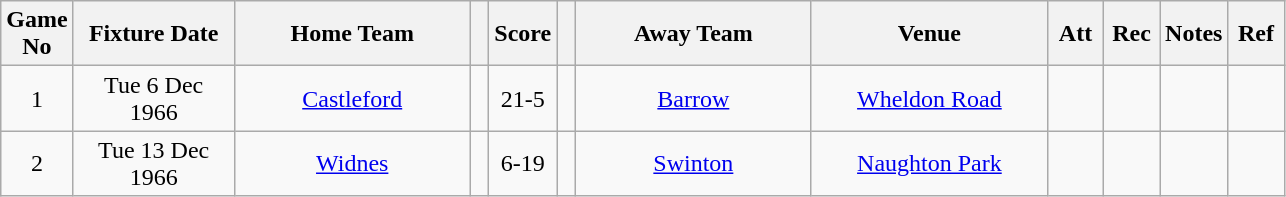<table class="wikitable" style="text-align:center;">
<tr>
<th width=20 abbr="No">Game No</th>
<th width=100 abbr="Date">Fixture Date</th>
<th width=150 abbr="Home Team">Home Team</th>
<th width=5 abbr="space"></th>
<th width=20 abbr="Score">Score</th>
<th width=5 abbr="space"></th>
<th width=150 abbr="Away Team">Away Team</th>
<th width=150 abbr="Venue">Venue</th>
<th width=30 abbr="Att">Att</th>
<th width=30 abbr="Rec">Rec</th>
<th width=20 abbr="Notes">Notes</th>
<th width=30 abbr="Ref">Ref</th>
</tr>
<tr>
<td>1</td>
<td>Tue 6 Dec 1966</td>
<td><a href='#'>Castleford</a></td>
<td></td>
<td>21-5</td>
<td></td>
<td><a href='#'>Barrow</a></td>
<td><a href='#'>Wheldon Road</a></td>
<td></td>
<td></td>
<td></td>
<td></td>
</tr>
<tr>
<td>2</td>
<td>Tue 13 Dec 1966</td>
<td><a href='#'>Widnes</a></td>
<td></td>
<td>6-19</td>
<td></td>
<td><a href='#'>Swinton</a></td>
<td><a href='#'>Naughton Park</a></td>
<td></td>
<td></td>
<td></td>
<td></td>
</tr>
</table>
